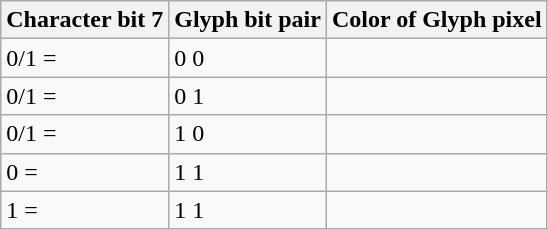<table class="wikitable">
<tr>
<th>Character bit 7</th>
<th>Glyph bit pair</th>
<th>Color of Glyph pixel</th>
</tr>
<tr>
<td>0/1 = </td>
<td>0 0</td>
<td></td>
</tr>
<tr>
<td>0/1 = </td>
<td>0 1</td>
<td></td>
</tr>
<tr>
<td>0/1 = </td>
<td>1 0</td>
<td></td>
</tr>
<tr>
<td>0 = </td>
<td>1 1</td>
<td></td>
</tr>
<tr>
<td>1 = </td>
<td>1 1</td>
<td></td>
</tr>
</table>
